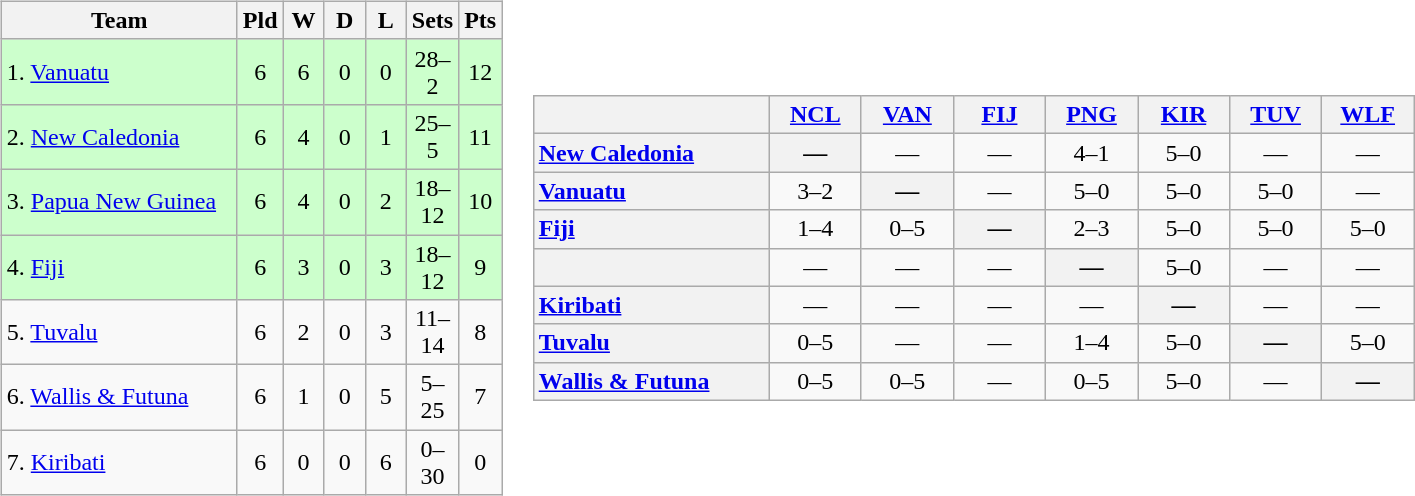<table>
<tr>
<td><br><table class="wikitable" style="text-align: center;">
<tr>
<th width="150">Team</th>
<th width="20">Pld</th>
<th width="20">W</th>
<th width="20">D</th>
<th width="20">L</th>
<th width="20">Sets</th>
<th width="20">Pts</th>
</tr>
<tr bgcolor=#ccffcc>
<td align=left>1.  <a href='#'>Vanuatu</a></td>
<td>6</td>
<td>6</td>
<td>0</td>
<td>0</td>
<td>28–2</td>
<td>12</td>
</tr>
<tr bgcolor=#ccffcc>
<td align=left>2.   <a href='#'>New Caledonia</a></td>
<td>6</td>
<td>4</td>
<td>0</td>
<td>1</td>
<td>25–5</td>
<td>11</td>
</tr>
<tr bgcolor=#ccffcc>
<td align=left>3.  <a href='#'>Papua New Guinea</a></td>
<td>6</td>
<td>4</td>
<td>0</td>
<td>2</td>
<td>18–12</td>
<td>10</td>
</tr>
<tr bgcolor=#ccffcc>
<td align=left>4.  <a href='#'>Fiji</a></td>
<td>6</td>
<td>3</td>
<td>0</td>
<td>3</td>
<td>18–12</td>
<td>9</td>
</tr>
<tr>
<td align=left>5.  <a href='#'>Tuvalu</a></td>
<td>6</td>
<td>2</td>
<td>0</td>
<td>3</td>
<td>11–14</td>
<td>8</td>
</tr>
<tr>
<td align=left>6.  <a href='#'>Wallis & Futuna</a></td>
<td>6</td>
<td>1</td>
<td>0</td>
<td>5</td>
<td>5–25</td>
<td>7</td>
</tr>
<tr>
<td align=left>7.  <a href='#'>Kiribati</a></td>
<td>6</td>
<td>0</td>
<td>0</td>
<td>6</td>
<td>0–30</td>
<td>0</td>
</tr>
</table>
</td>
<td><br><table class="wikitable" style="text-align:center">
<tr>
<th width="150"> </th>
<th width="54"> <a href='#'>NCL</a></th>
<th width="54"> <a href='#'>VAN</a></th>
<th width="54"> <a href='#'>FIJ</a></th>
<th width="54"> <a href='#'>PNG</a></th>
<th width="54"> <a href='#'>KIR</a></th>
<th width="54"> <a href='#'>TUV</a></th>
<th width="54"> <a href='#'>WLF</a></th>
</tr>
<tr>
<th style="text-align:left;"> <a href='#'>New Caledonia</a></th>
<th>—</th>
<td>—</td>
<td>—</td>
<td>4–1</td>
<td>5–0</td>
<td>—</td>
<td>—</td>
</tr>
<tr>
<th style="text-align:left;"> <a href='#'>Vanuatu</a></th>
<td>3–2</td>
<th>—</th>
<td>—</td>
<td>5–0</td>
<td>5–0</td>
<td>5–0</td>
<td>—</td>
</tr>
<tr>
<th style="text-align:left;"> <a href='#'>Fiji</a></th>
<td>1–4</td>
<td>0–5</td>
<th>—</th>
<td>2–3</td>
<td>5–0</td>
<td>5–0</td>
<td>5–0</td>
</tr>
<tr>
<th style="text-align:left;"></th>
<td>—</td>
<td>—</td>
<td>—</td>
<th>—</th>
<td>5–0</td>
<td>—</td>
<td>—</td>
</tr>
<tr>
<th style="text-align:left;"> <a href='#'>Kiribati</a></th>
<td>—</td>
<td>—</td>
<td>—</td>
<td>—</td>
<th>—</th>
<td>—</td>
<td>—</td>
</tr>
<tr>
<th style="text-align:left;"> <a href='#'>Tuvalu</a></th>
<td>0–5</td>
<td>—</td>
<td>—</td>
<td>1–4</td>
<td>5–0</td>
<th>—</th>
<td>5–0</td>
</tr>
<tr>
<th style="text-align:left;"> <a href='#'>Wallis & Futuna</a></th>
<td>0–5</td>
<td>0–5</td>
<td>—</td>
<td>0–5</td>
<td>5–0</td>
<td>—</td>
<th>—</th>
</tr>
</table>
</td>
</tr>
</table>
